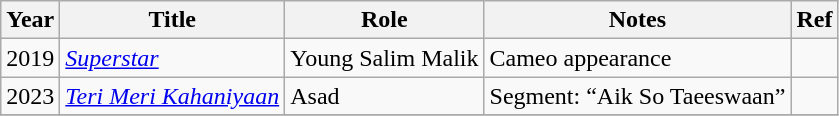<table class="wikitable">
<tr>
<th>Year</th>
<th>Title</th>
<th>Role</th>
<th>Notes</th>
<th>Ref</th>
</tr>
<tr>
<td>2019</td>
<td><em><a href='#'>Superstar</a></em></td>
<td>Young Salim Malik</td>
<td>Cameo appearance</td>
<td></td>
</tr>
<tr>
<td>2023</td>
<td><em><a href='#'>Teri Meri Kahaniyaan</a></em></td>
<td>Asad</td>
<td>Segment: “Aik So Taeeswaan”</td>
<td></td>
</tr>
<tr>
</tr>
</table>
